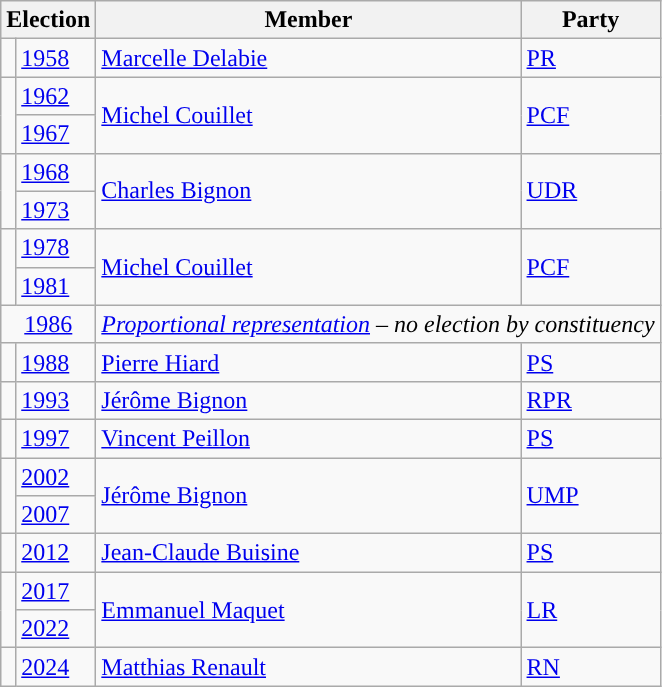<table class="wikitable">
<tr>
<th colspan="2">Election</th>
<th>Member</th>
<th>Party</th>
</tr>
<tr>
<td style="background-color: "></td>
<td><a href='#'>1958</a></td>
<td><a href='#'>Marcelle Delabie</a></td>
<td><a href='#'>PR</a></td>
</tr>
<tr>
<td rowspan="2" style="background-color: "></td>
<td><a href='#'>1962</a></td>
<td rowspan="2"><a href='#'>Michel Couillet</a></td>
<td rowspan="2"><a href='#'>PCF</a></td>
</tr>
<tr>
<td><a href='#'>1967</a></td>
</tr>
<tr>
<td rowspan="2" style="background-color: "></td>
<td><a href='#'>1968</a></td>
<td rowspan="2"><a href='#'>Charles Bignon</a></td>
<td rowspan="2"><a href='#'>UDR</a></td>
</tr>
<tr>
<td><a href='#'>1973</a></td>
</tr>
<tr>
<td rowspan="2" style="background-color: "></td>
<td><a href='#'>1978</a></td>
<td rowspan="2"><a href='#'>Michel Couillet</a></td>
<td rowspan="2"><a href='#'>PCF</a></td>
</tr>
<tr>
<td><a href='#'>1981</a></td>
</tr>
<tr>
<td colspan="2" align="center"><a href='#'>1986</a></td>
<td colspan="2"><em><a href='#'>Proportional representation</a> – no election by constituency</em></td>
</tr>
<tr>
<td style="background-color: "></td>
<td><a href='#'>1988</a></td>
<td><a href='#'>Pierre Hiard</a></td>
<td><a href='#'>PS</a></td>
</tr>
<tr>
<td style="background-color: "></td>
<td><a href='#'>1993</a></td>
<td><a href='#'>Jérôme Bignon</a></td>
<td><a href='#'>RPR</a></td>
</tr>
<tr>
<td style="background-color: "></td>
<td><a href='#'>1997</a></td>
<td><a href='#'>Vincent Peillon</a></td>
<td><a href='#'>PS</a></td>
</tr>
<tr>
<td rowspan="2" style="background-color: "></td>
<td><a href='#'>2002</a></td>
<td rowspan="2"><a href='#'>Jérôme Bignon</a></td>
<td rowspan="2"><a href='#'>UMP</a></td>
</tr>
<tr>
<td><a href='#'>2007</a></td>
</tr>
<tr>
<td style="background-color: "></td>
<td><a href='#'>2012</a></td>
<td><a href='#'>Jean-Claude Buisine</a></td>
<td><a href='#'>PS</a></td>
</tr>
<tr>
<td rowspan="2" style="background-color: "></td>
<td><a href='#'>2017</a></td>
<td rowspan="2"><a href='#'>Emmanuel Maquet</a></td>
<td rowspan="2"><a href='#'>LR</a></td>
</tr>
<tr>
<td><a href='#'>2022</a></td>
</tr>
<tr>
<td style="background-color: "></td>
<td><a href='#'>2024</a></td>
<td><a href='#'>Matthias Renault</a></td>
<td><a href='#'>RN</a></td>
</tr>
</table>
